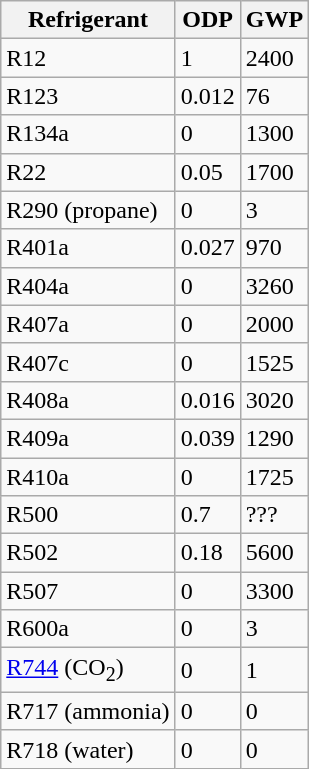<table class="wikitable">
<tr>
<th>Refrigerant</th>
<th>ODP</th>
<th>GWP</th>
</tr>
<tr>
<td>R12</td>
<td>1</td>
<td>2400</td>
</tr>
<tr>
<td>R123</td>
<td>0.012</td>
<td>76</td>
</tr>
<tr>
<td>R134a</td>
<td>0</td>
<td>1300</td>
</tr>
<tr>
<td>R22</td>
<td>0.05</td>
<td>1700</td>
</tr>
<tr>
<td>R290 (propane)</td>
<td>0</td>
<td>3</td>
</tr>
<tr>
<td>R401a</td>
<td>0.027</td>
<td>970</td>
</tr>
<tr>
<td>R404a</td>
<td>0</td>
<td>3260</td>
</tr>
<tr>
<td>R407a</td>
<td>0</td>
<td>2000</td>
</tr>
<tr>
<td>R407c</td>
<td>0</td>
<td>1525</td>
</tr>
<tr>
<td>R408a</td>
<td>0.016</td>
<td>3020</td>
</tr>
<tr>
<td>R409a</td>
<td>0.039</td>
<td>1290</td>
</tr>
<tr>
<td>R410a</td>
<td>0</td>
<td>1725</td>
</tr>
<tr>
<td>R500</td>
<td>0.7</td>
<td>???</td>
</tr>
<tr>
<td>R502</td>
<td>0.18</td>
<td>5600</td>
</tr>
<tr>
<td>R507</td>
<td>0</td>
<td>3300</td>
</tr>
<tr>
<td>R600a</td>
<td>0</td>
<td>3</td>
</tr>
<tr>
<td><a href='#'>R744</a> (CO<sub>2</sub>)</td>
<td>0</td>
<td>1</td>
</tr>
<tr>
<td>R717 (ammonia)</td>
<td>0</td>
<td>0</td>
</tr>
<tr>
<td>R718 (water)</td>
<td>0</td>
<td>0</td>
</tr>
</table>
